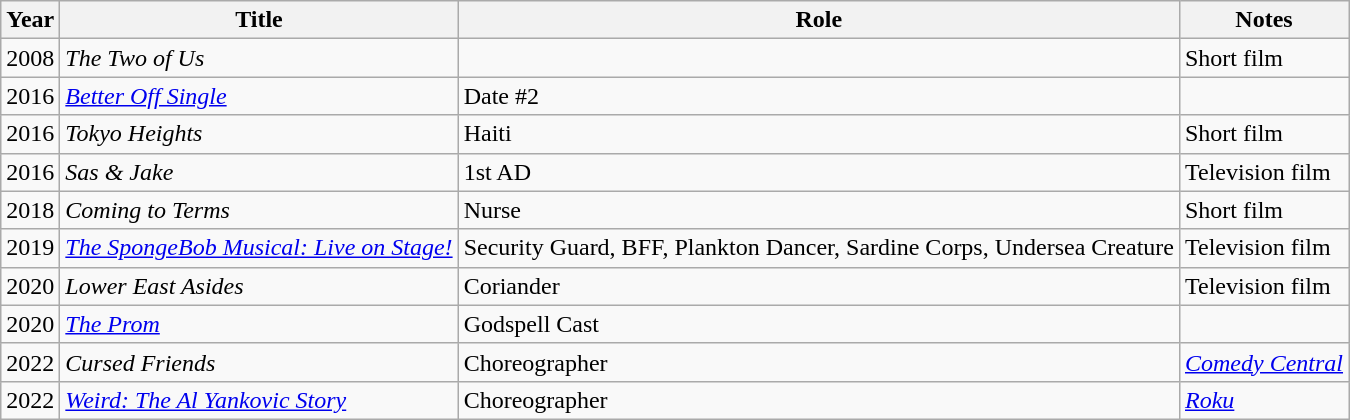<table class="wikitable sortable">
<tr>
<th>Year</th>
<th>Title</th>
<th>Role</th>
<th>Notes</th>
</tr>
<tr>
<td>2008</td>
<td><em>The Two of Us</em></td>
<td></td>
<td>Short film</td>
</tr>
<tr>
<td>2016</td>
<td><em><a href='#'>Better Off Single</a></em></td>
<td>Date #2</td>
<td></td>
</tr>
<tr>
<td>2016</td>
<td><em>Tokyo Heights</em></td>
<td>Haiti</td>
<td>Short film</td>
</tr>
<tr>
<td>2016</td>
<td><em>Sas & Jake</em></td>
<td>1st AD</td>
<td>Television film</td>
</tr>
<tr>
<td>2018</td>
<td><em>Coming to Terms</em></td>
<td>Nurse</td>
<td>Short film</td>
</tr>
<tr>
<td>2019</td>
<td><em><a href='#'>The SpongeBob Musical: Live on Stage!</a></em></td>
<td>Security Guard, BFF, Plankton Dancer, Sardine Corps, Undersea Creature</td>
<td>Television film</td>
</tr>
<tr>
<td>2020</td>
<td><em>Lower East Asides</em></td>
<td>Coriander</td>
<td>Television film</td>
</tr>
<tr>
<td>2020</td>
<td><em><a href='#'>The Prom</a></em></td>
<td>Godspell Cast</td>
<td></td>
</tr>
<tr>
<td>2022</td>
<td><em>Cursed Friends</em></td>
<td>Choreographer</td>
<td><em><a href='#'>Comedy Central</a></em></td>
</tr>
<tr>
<td>2022</td>
<td><em><a href='#'>Weird: The Al Yankovic Story</a></em></td>
<td>Choreographer</td>
<td><em><a href='#'>Roku</a></em></td>
</tr>
</table>
